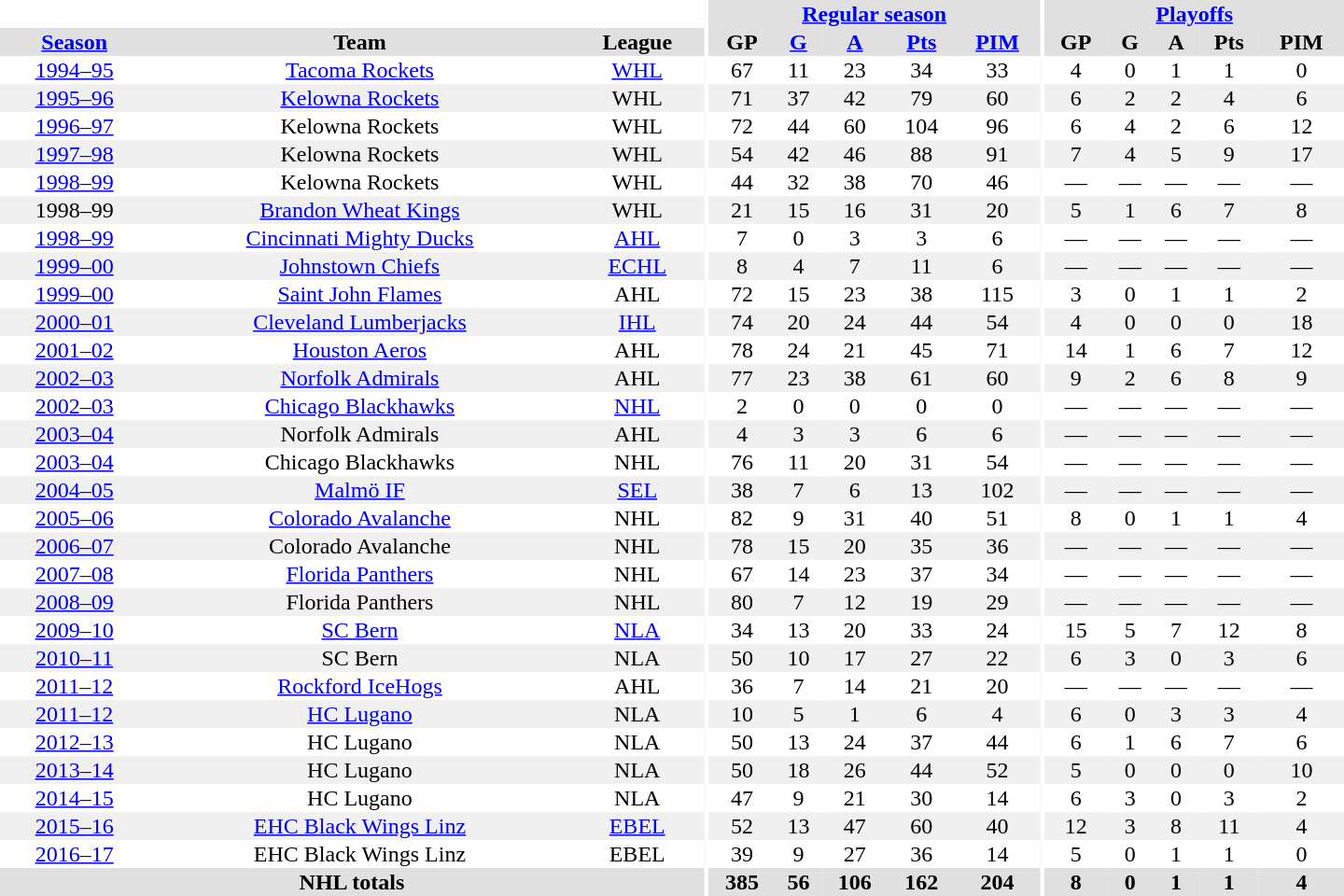<table border="0" cellpadding="1" cellspacing="0" style="text-align:center; width:60em">
<tr bgcolor="#e0e0e0">
<th colspan="3" bgcolor="#ffffff"></th>
<th rowspan="100" bgcolor="#ffffff"></th>
<th colspan="5"><a href='#'>Regular season</a></th>
<th rowspan="100" bgcolor="#ffffff"></th>
<th colspan="5"><a href='#'>Playoffs</a></th>
</tr>
<tr bgcolor="#e0e0e0">
<th><a href='#'>Season</a></th>
<th>Team</th>
<th>League</th>
<th>GP</th>
<th><a href='#'>G</a></th>
<th><a href='#'>A</a></th>
<th><a href='#'>Pts</a></th>
<th><a href='#'>PIM</a></th>
<th>GP</th>
<th>G</th>
<th>A</th>
<th>Pts</th>
<th>PIM</th>
</tr>
<tr>
<td><a href='#'>1994–95</a></td>
<td><a href='#'>Tacoma Rockets</a></td>
<td><a href='#'>WHL</a></td>
<td>67</td>
<td>11</td>
<td>23</td>
<td>34</td>
<td>33</td>
<td>4</td>
<td>0</td>
<td>1</td>
<td>1</td>
<td>0</td>
</tr>
<tr bgcolor="#f0f0f0">
<td><a href='#'>1995–96</a></td>
<td><a href='#'>Kelowna Rockets</a></td>
<td>WHL</td>
<td>71</td>
<td>37</td>
<td>42</td>
<td>79</td>
<td>60</td>
<td>6</td>
<td>2</td>
<td>2</td>
<td>4</td>
<td>6</td>
</tr>
<tr>
<td><a href='#'>1996–97</a></td>
<td>Kelowna Rockets</td>
<td>WHL</td>
<td>72</td>
<td>44</td>
<td>60</td>
<td>104</td>
<td>96</td>
<td>6</td>
<td>4</td>
<td>2</td>
<td>6</td>
<td>12</td>
</tr>
<tr bgcolor="#f0f0f0">
<td><a href='#'>1997–98</a></td>
<td>Kelowna Rockets</td>
<td>WHL</td>
<td>54</td>
<td>42</td>
<td>46</td>
<td>88</td>
<td>91</td>
<td>7</td>
<td>4</td>
<td>5</td>
<td>9</td>
<td>17</td>
</tr>
<tr>
<td><a href='#'>1998–99</a></td>
<td>Kelowna Rockets</td>
<td>WHL</td>
<td>44</td>
<td>32</td>
<td>38</td>
<td>70</td>
<td>46</td>
<td>—</td>
<td>—</td>
<td>—</td>
<td>—</td>
<td>—</td>
</tr>
<tr bgcolor="#f0f0f0">
<td>1998–99</td>
<td><a href='#'>Brandon Wheat Kings</a></td>
<td>WHL</td>
<td>21</td>
<td>15</td>
<td>16</td>
<td>31</td>
<td>20</td>
<td>5</td>
<td>1</td>
<td>6</td>
<td>7</td>
<td>8</td>
</tr>
<tr>
<td><a href='#'>1998–99</a></td>
<td><a href='#'>Cincinnati Mighty Ducks</a></td>
<td><a href='#'>AHL</a></td>
<td>7</td>
<td>0</td>
<td>3</td>
<td>3</td>
<td>6</td>
<td>—</td>
<td>—</td>
<td>—</td>
<td>—</td>
<td>—</td>
</tr>
<tr bgcolor="#f0f0f0">
<td><a href='#'>1999–00</a></td>
<td><a href='#'>Johnstown Chiefs</a></td>
<td><a href='#'>ECHL</a></td>
<td>8</td>
<td>4</td>
<td>7</td>
<td>11</td>
<td>6</td>
<td>—</td>
<td>—</td>
<td>—</td>
<td>—</td>
<td>—</td>
</tr>
<tr>
<td><a href='#'>1999–00</a></td>
<td><a href='#'>Saint John Flames</a></td>
<td>AHL</td>
<td>72</td>
<td>15</td>
<td>23</td>
<td>38</td>
<td>115</td>
<td>3</td>
<td>0</td>
<td>1</td>
<td>1</td>
<td>2</td>
</tr>
<tr bgcolor="#f0f0f0">
<td><a href='#'>2000–01</a></td>
<td><a href='#'>Cleveland Lumberjacks</a></td>
<td><a href='#'>IHL</a></td>
<td>74</td>
<td>20</td>
<td>24</td>
<td>44</td>
<td>54</td>
<td>4</td>
<td>0</td>
<td>0</td>
<td>0</td>
<td>18</td>
</tr>
<tr>
<td><a href='#'>2001–02</a></td>
<td><a href='#'>Houston Aeros</a></td>
<td>AHL</td>
<td>78</td>
<td>24</td>
<td>21</td>
<td>45</td>
<td>71</td>
<td>14</td>
<td>1</td>
<td>6</td>
<td>7</td>
<td>12</td>
</tr>
<tr bgcolor="#f0f0f0">
<td><a href='#'>2002–03</a></td>
<td><a href='#'>Norfolk Admirals</a></td>
<td>AHL</td>
<td>77</td>
<td>23</td>
<td>38</td>
<td>61</td>
<td>60</td>
<td>9</td>
<td>2</td>
<td>6</td>
<td>8</td>
<td>9</td>
</tr>
<tr>
<td><a href='#'>2002–03</a></td>
<td><a href='#'>Chicago Blackhawks</a></td>
<td><a href='#'>NHL</a></td>
<td>2</td>
<td>0</td>
<td>0</td>
<td>0</td>
<td>0</td>
<td>—</td>
<td>—</td>
<td>—</td>
<td>—</td>
<td>—</td>
</tr>
<tr bgcolor="#f0f0f0">
<td><a href='#'>2003–04</a></td>
<td>Norfolk Admirals</td>
<td>AHL</td>
<td>4</td>
<td>3</td>
<td>3</td>
<td>6</td>
<td>6</td>
<td>—</td>
<td>—</td>
<td>—</td>
<td>—</td>
<td>—</td>
</tr>
<tr>
<td><a href='#'>2003–04</a></td>
<td>Chicago Blackhawks</td>
<td>NHL</td>
<td>76</td>
<td>11</td>
<td>20</td>
<td>31</td>
<td>54</td>
<td>—</td>
<td>—</td>
<td>—</td>
<td>—</td>
<td>—</td>
</tr>
<tr bgcolor="#f0f0f0">
<td><a href='#'>2004–05</a></td>
<td><a href='#'>Malmö IF</a></td>
<td><a href='#'>SEL</a></td>
<td>38</td>
<td>7</td>
<td>6</td>
<td>13</td>
<td>102</td>
<td>—</td>
<td>—</td>
<td>—</td>
<td>—</td>
<td>—</td>
</tr>
<tr>
<td><a href='#'>2005–06</a></td>
<td><a href='#'>Colorado Avalanche</a></td>
<td>NHL</td>
<td>82</td>
<td>9</td>
<td>31</td>
<td>40</td>
<td>51</td>
<td>8</td>
<td>0</td>
<td>1</td>
<td>1</td>
<td>4</td>
</tr>
<tr bgcolor="#f0f0f0">
<td><a href='#'>2006–07</a></td>
<td>Colorado Avalanche</td>
<td>NHL</td>
<td>78</td>
<td>15</td>
<td>20</td>
<td>35</td>
<td>36</td>
<td>—</td>
<td>—</td>
<td>—</td>
<td>—</td>
<td>—</td>
</tr>
<tr>
<td><a href='#'>2007–08</a></td>
<td><a href='#'>Florida Panthers</a></td>
<td>NHL</td>
<td>67</td>
<td>14</td>
<td>23</td>
<td>37</td>
<td>34</td>
<td>—</td>
<td>—</td>
<td>—</td>
<td>—</td>
<td>—</td>
</tr>
<tr bgcolor="#f0f0f0">
<td><a href='#'>2008–09</a></td>
<td>Florida Panthers</td>
<td>NHL</td>
<td>80</td>
<td>7</td>
<td>12</td>
<td>19</td>
<td>29</td>
<td>—</td>
<td>—</td>
<td>—</td>
<td>—</td>
<td>—</td>
</tr>
<tr>
<td><a href='#'>2009–10</a></td>
<td><a href='#'>SC Bern</a></td>
<td><a href='#'>NLA</a></td>
<td>34</td>
<td>13</td>
<td>20</td>
<td>33</td>
<td>24</td>
<td>15</td>
<td>5</td>
<td>7</td>
<td>12</td>
<td>8</td>
</tr>
<tr bgcolor="#f0f0f0">
<td><a href='#'>2010–11</a></td>
<td>SC Bern</td>
<td>NLA</td>
<td>50</td>
<td>10</td>
<td>17</td>
<td>27</td>
<td>22</td>
<td>6</td>
<td>3</td>
<td>0</td>
<td>3</td>
<td>6</td>
</tr>
<tr>
<td><a href='#'>2011–12</a></td>
<td><a href='#'>Rockford IceHogs</a></td>
<td>AHL</td>
<td>36</td>
<td>7</td>
<td>14</td>
<td>21</td>
<td>20</td>
<td>—</td>
<td>—</td>
<td>—</td>
<td>—</td>
<td>—</td>
</tr>
<tr bgcolor="#f0f0f0">
<td><a href='#'>2011–12</a></td>
<td><a href='#'>HC Lugano</a></td>
<td>NLA</td>
<td>10</td>
<td>5</td>
<td>1</td>
<td>6</td>
<td>4</td>
<td>6</td>
<td>0</td>
<td>3</td>
<td>3</td>
<td>4</td>
</tr>
<tr>
<td><a href='#'>2012–13</a></td>
<td>HC Lugano</td>
<td>NLA</td>
<td>50</td>
<td>13</td>
<td>24</td>
<td>37</td>
<td>44</td>
<td>6</td>
<td>1</td>
<td>6</td>
<td>7</td>
<td>6</td>
</tr>
<tr bgcolor="#f0f0f0">
<td><a href='#'>2013–14</a></td>
<td>HC Lugano</td>
<td>NLA</td>
<td>50</td>
<td>18</td>
<td>26</td>
<td>44</td>
<td>52</td>
<td>5</td>
<td>0</td>
<td>0</td>
<td>0</td>
<td>10</td>
</tr>
<tr>
<td><a href='#'>2014–15</a></td>
<td>HC Lugano</td>
<td>NLA</td>
<td>47</td>
<td>9</td>
<td>21</td>
<td>30</td>
<td>14</td>
<td>6</td>
<td>3</td>
<td>0</td>
<td>3</td>
<td>2</td>
</tr>
<tr bgcolor="#f0f0f0">
<td><a href='#'>2015–16</a></td>
<td><a href='#'>EHC Black Wings Linz</a></td>
<td><a href='#'>EBEL</a></td>
<td>52</td>
<td>13</td>
<td>47</td>
<td>60</td>
<td>40</td>
<td>12</td>
<td>3</td>
<td>8</td>
<td>11</td>
<td>4</td>
</tr>
<tr>
<td><a href='#'>2016–17</a></td>
<td>EHC Black Wings Linz</td>
<td>EBEL</td>
<td>39</td>
<td>9</td>
<td>27</td>
<td>36</td>
<td>14</td>
<td>5</td>
<td>0</td>
<td>1</td>
<td>1</td>
<td>0</td>
</tr>
<tr bgcolor="#e0e0e0">
<th colspan="3">NHL totals</th>
<th>385</th>
<th>56</th>
<th>106</th>
<th>162</th>
<th>204</th>
<th>8</th>
<th>0</th>
<th>1</th>
<th>1</th>
<th>4</th>
</tr>
</table>
